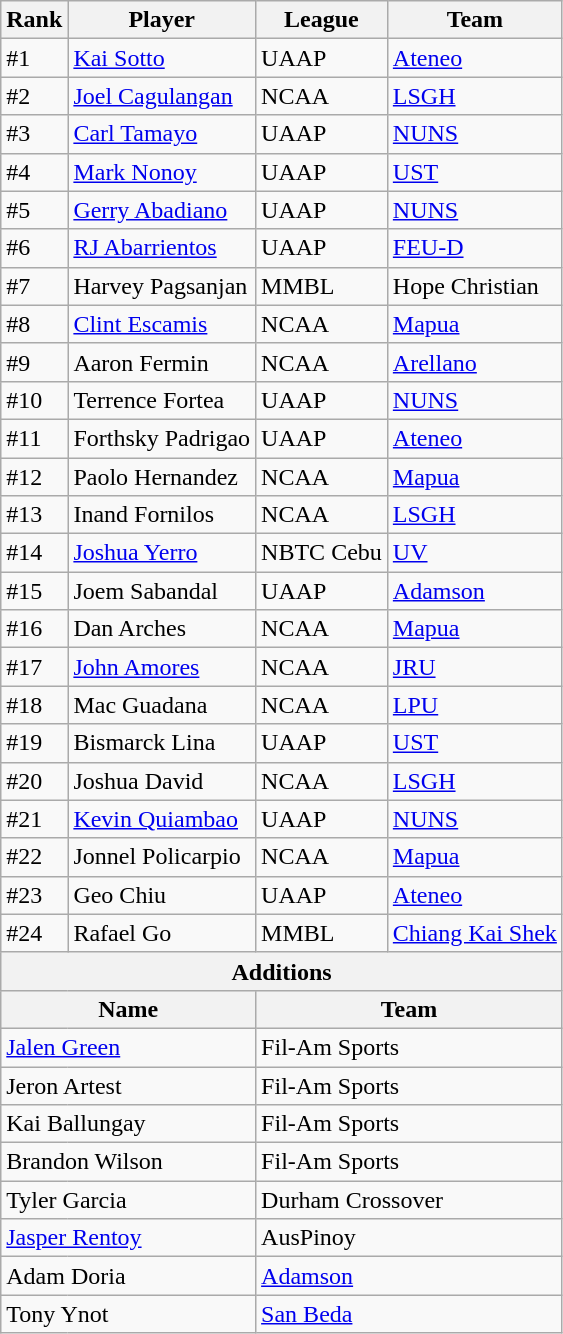<table class="wikitable">
<tr>
<th>Rank</th>
<th>Player</th>
<th>League</th>
<th>Team</th>
</tr>
<tr>
<td>#1</td>
<td><a href='#'>Kai Sotto</a></td>
<td>UAAP</td>
<td><a href='#'>Ateneo</a></td>
</tr>
<tr>
<td>#2</td>
<td><a href='#'>Joel Cagulangan</a></td>
<td>NCAA</td>
<td><a href='#'>LSGH</a></td>
</tr>
<tr>
<td>#3</td>
<td><a href='#'>Carl Tamayo</a></td>
<td>UAAP</td>
<td><a href='#'>NUNS</a></td>
</tr>
<tr>
<td>#4</td>
<td><a href='#'>Mark Nonoy</a></td>
<td>UAAP</td>
<td><a href='#'>UST</a></td>
</tr>
<tr>
<td>#5</td>
<td><a href='#'>Gerry Abadiano</a></td>
<td>UAAP</td>
<td><a href='#'>NUNS</a></td>
</tr>
<tr>
<td>#6</td>
<td><a href='#'>RJ Abarrientos</a></td>
<td>UAAP</td>
<td><a href='#'>FEU-D</a></td>
</tr>
<tr>
<td>#7</td>
<td>Harvey Pagsanjan</td>
<td>MMBL</td>
<td>Hope Christian</td>
</tr>
<tr>
<td>#8</td>
<td><a href='#'>Clint Escamis</a></td>
<td>NCAA</td>
<td><a href='#'>Mapua</a></td>
</tr>
<tr>
<td>#9</td>
<td>Aaron Fermin</td>
<td>NCAA</td>
<td><a href='#'>Arellano</a></td>
</tr>
<tr>
<td>#10</td>
<td>Terrence Fortea</td>
<td>UAAP</td>
<td><a href='#'>NUNS</a></td>
</tr>
<tr>
<td>#11</td>
<td>Forthsky Padrigao</td>
<td>UAAP</td>
<td><a href='#'>Ateneo</a></td>
</tr>
<tr>
<td>#12</td>
<td>Paolo Hernandez</td>
<td>NCAA</td>
<td><a href='#'>Mapua</a></td>
</tr>
<tr>
<td>#13</td>
<td>Inand Fornilos</td>
<td>NCAA</td>
<td><a href='#'>LSGH</a></td>
</tr>
<tr>
<td>#14</td>
<td><a href='#'>Joshua Yerro</a></td>
<td>NBTC Cebu</td>
<td><a href='#'>UV</a></td>
</tr>
<tr>
<td>#15</td>
<td>Joem Sabandal</td>
<td>UAAP</td>
<td><a href='#'>Adamson</a></td>
</tr>
<tr>
<td>#16</td>
<td>Dan Arches</td>
<td>NCAA</td>
<td><a href='#'>Mapua</a></td>
</tr>
<tr>
<td>#17</td>
<td><a href='#'>John Amores</a></td>
<td>NCAA</td>
<td><a href='#'>JRU</a></td>
</tr>
<tr>
<td>#18</td>
<td>Mac Guadana</td>
<td>NCAA</td>
<td><a href='#'>LPU</a></td>
</tr>
<tr>
<td>#19</td>
<td>Bismarck Lina</td>
<td>UAAP</td>
<td><a href='#'>UST</a></td>
</tr>
<tr>
<td>#20</td>
<td>Joshua David</td>
<td>NCAA</td>
<td><a href='#'>LSGH</a></td>
</tr>
<tr>
<td>#21</td>
<td><a href='#'>Kevin Quiambao</a></td>
<td>UAAP</td>
<td><a href='#'>NUNS</a></td>
</tr>
<tr>
<td>#22</td>
<td>Jonnel Policarpio</td>
<td>NCAA</td>
<td><a href='#'>Mapua</a></td>
</tr>
<tr>
<td>#23</td>
<td>Geo Chiu</td>
<td>UAAP</td>
<td><a href='#'>Ateneo</a></td>
</tr>
<tr>
<td>#24</td>
<td>Rafael Go</td>
<td>MMBL</td>
<td><a href='#'>Chiang Kai Shek</a></td>
</tr>
<tr>
<th colspan="4">Additions</th>
</tr>
<tr>
<th colspan="2">Name</th>
<th colspan="2">Team</th>
</tr>
<tr>
<td colspan="2"><a href='#'>Jalen Green</a></td>
<td colspan="2">Fil-Am Sports</td>
</tr>
<tr>
<td colspan="2">Jeron Artest</td>
<td colspan="2">Fil-Am Sports</td>
</tr>
<tr>
<td colspan="2">Kai Ballungay</td>
<td colspan="2">Fil-Am Sports</td>
</tr>
<tr>
<td colspan="2">Brandon Wilson</td>
<td colspan="2">Fil-Am Sports</td>
</tr>
<tr>
<td colspan="2">Tyler Garcia</td>
<td colspan="2">Durham Crossover</td>
</tr>
<tr>
<td colspan="2"><a href='#'>Jasper Rentoy</a></td>
<td colspan="2">AusPinoy</td>
</tr>
<tr>
<td colspan="2">Adam Doria</td>
<td colspan="2"><a href='#'>Adamson</a></td>
</tr>
<tr>
<td colspan="2">Tony Ynot</td>
<td colspan="2"><a href='#'>San Beda</a></td>
</tr>
</table>
